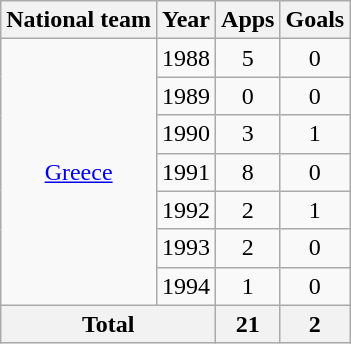<table class="wikitable" style="text-align:center">
<tr>
<th>National team</th>
<th>Year</th>
<th>Apps</th>
<th>Goals</th>
</tr>
<tr>
<td rowspan="7"><a href='#'>Greece</a></td>
<td>1988</td>
<td>5</td>
<td>0</td>
</tr>
<tr>
<td>1989</td>
<td>0</td>
<td>0</td>
</tr>
<tr>
<td>1990</td>
<td>3</td>
<td>1</td>
</tr>
<tr>
<td>1991</td>
<td>8</td>
<td>0</td>
</tr>
<tr>
<td>1992</td>
<td>2</td>
<td>1</td>
</tr>
<tr>
<td>1993</td>
<td>2</td>
<td>0</td>
</tr>
<tr>
<td>1994</td>
<td>1</td>
<td>0</td>
</tr>
<tr>
<th colspan="2">Total</th>
<th>21</th>
<th>2</th>
</tr>
</table>
